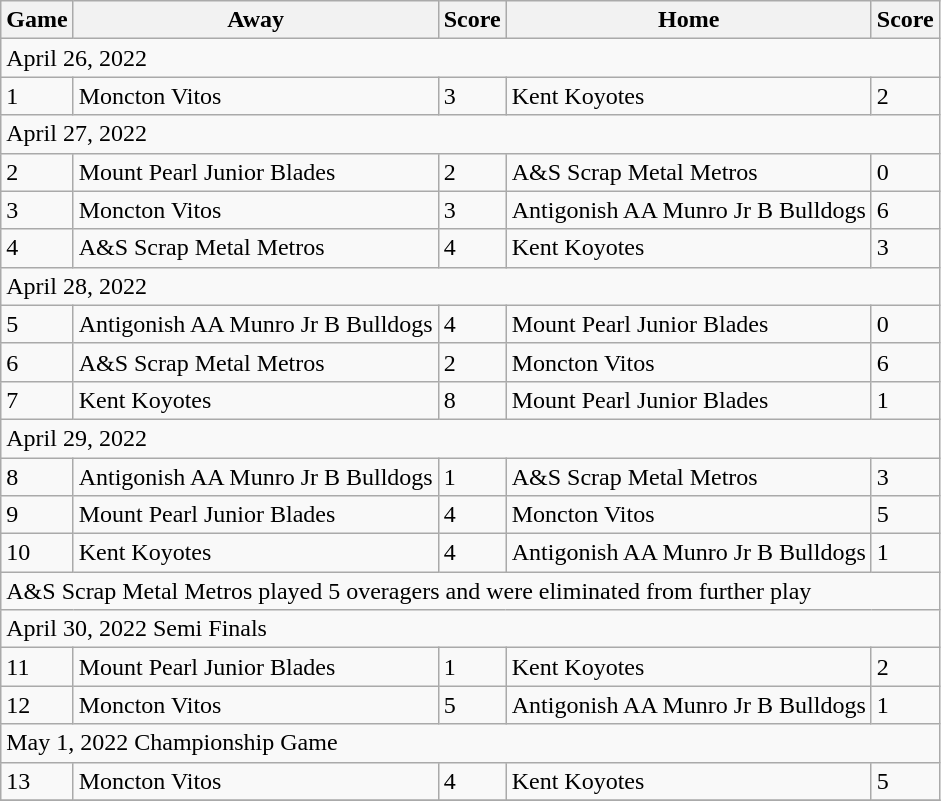<table class="wikitable">
<tr>
<th>Game</th>
<th>Away</th>
<th>Score</th>
<th>Home</th>
<th>Score</th>
</tr>
<tr>
<td colspan="5">April 26, 2022</td>
</tr>
<tr>
<td>1</td>
<td>Moncton Vitos</td>
<td>3</td>
<td>Kent Koyotes</td>
<td>2</td>
</tr>
<tr>
<td colspan="5">April 27, 2022</td>
</tr>
<tr>
<td>2</td>
<td>Mount Pearl Junior Blades</td>
<td>2</td>
<td>A&S Scrap Metal Metros</td>
<td>0</td>
</tr>
<tr>
<td>3</td>
<td>Moncton Vitos</td>
<td>3</td>
<td>Antigonish AA Munro Jr B Bulldogs</td>
<td>6</td>
</tr>
<tr>
<td>4</td>
<td>A&S Scrap Metal Metros</td>
<td>4</td>
<td>Kent Koyotes</td>
<td>3</td>
</tr>
<tr>
<td colspan="5">April 28, 2022</td>
</tr>
<tr>
<td>5</td>
<td>Antigonish AA Munro Jr B Bulldogs</td>
<td>4</td>
<td>Mount Pearl Junior Blades</td>
<td>0</td>
</tr>
<tr>
<td>6</td>
<td>A&S Scrap Metal Metros</td>
<td>2</td>
<td>Moncton Vitos</td>
<td>6</td>
</tr>
<tr>
<td>7</td>
<td>Kent Koyotes</td>
<td>8</td>
<td>Mount Pearl Junior Blades</td>
<td>1</td>
</tr>
<tr>
<td colspan="5">April 29, 2022</td>
</tr>
<tr>
<td>8</td>
<td>Antigonish AA Munro Jr B Bulldogs</td>
<td>1</td>
<td>A&S Scrap Metal Metros</td>
<td>3</td>
</tr>
<tr>
<td>9</td>
<td>Mount Pearl Junior Blades</td>
<td>4</td>
<td>Moncton Vitos</td>
<td>5</td>
</tr>
<tr>
<td>10</td>
<td>Kent Koyotes</td>
<td>4</td>
<td>Antigonish AA Munro Jr B Bulldogs</td>
<td>1</td>
</tr>
<tr>
<td colspan="5">A&S Scrap Metal Metros played 5 overagers and were eliminated from further play</td>
</tr>
<tr>
<td colspan="5">April 30, 2022 Semi Finals</td>
</tr>
<tr>
<td>11</td>
<td>Mount Pearl Junior Blades</td>
<td>1</td>
<td>Kent Koyotes</td>
<td>2</td>
</tr>
<tr>
<td>12</td>
<td>Moncton Vitos</td>
<td>5</td>
<td>Antigonish AA Munro Jr B Bulldogs</td>
<td>1</td>
</tr>
<tr>
<td colspan="5">May 1, 2022 Championship Game</td>
</tr>
<tr>
<td>13</td>
<td>Moncton Vitos</td>
<td>4</td>
<td>Kent Koyotes</td>
<td>5</td>
</tr>
<tr>
</tr>
</table>
